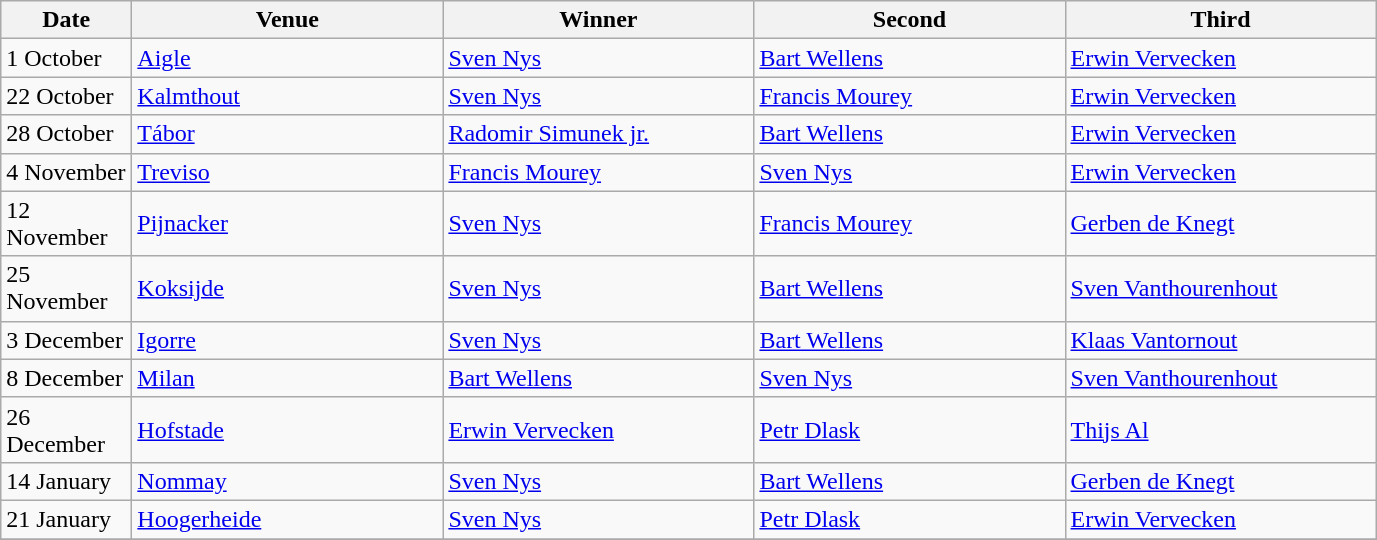<table class="wikitable">
<tr>
<th width=80>Date</th>
<th width=200>Venue</th>
<th width=200>Winner</th>
<th width=200>Second</th>
<th width=200>Third</th>
</tr>
<tr>
<td>1 October</td>
<td> <a href='#'>Aigle</a></td>
<td> <a href='#'>Sven Nys</a></td>
<td> <a href='#'>Bart Wellens</a></td>
<td> <a href='#'>Erwin Vervecken</a></td>
</tr>
<tr>
<td>22 October</td>
<td> <a href='#'>Kalmthout</a></td>
<td> <a href='#'>Sven Nys</a></td>
<td> <a href='#'>Francis Mourey</a></td>
<td> <a href='#'>Erwin Vervecken</a></td>
</tr>
<tr>
<td>28 October</td>
<td> <a href='#'>Tábor</a></td>
<td> <a href='#'>Radomir Simunek jr.</a></td>
<td> <a href='#'>Bart Wellens</a></td>
<td> <a href='#'>Erwin Vervecken</a></td>
</tr>
<tr>
<td>4 November</td>
<td> <a href='#'>Treviso</a></td>
<td> <a href='#'>Francis Mourey</a></td>
<td> <a href='#'>Sven Nys</a></td>
<td> <a href='#'>Erwin Vervecken</a></td>
</tr>
<tr>
<td>12 November</td>
<td> <a href='#'>Pijnacker</a></td>
<td> <a href='#'>Sven Nys</a></td>
<td> <a href='#'>Francis Mourey</a></td>
<td> <a href='#'>Gerben de Knegt</a></td>
</tr>
<tr>
<td>25 November</td>
<td> <a href='#'>Koksijde</a></td>
<td> <a href='#'>Sven Nys</a></td>
<td> <a href='#'>Bart Wellens</a></td>
<td> <a href='#'>Sven Vanthourenhout</a></td>
</tr>
<tr>
<td>3 December</td>
<td> <a href='#'>Igorre</a></td>
<td> <a href='#'>Sven Nys</a></td>
<td> <a href='#'>Bart Wellens</a></td>
<td> <a href='#'>Klaas Vantornout</a></td>
</tr>
<tr>
<td>8 December</td>
<td> <a href='#'>Milan</a></td>
<td> <a href='#'>Bart Wellens</a></td>
<td> <a href='#'>Sven Nys</a></td>
<td> <a href='#'>Sven Vanthourenhout</a></td>
</tr>
<tr>
<td>26 December</td>
<td> <a href='#'>Hofstade</a></td>
<td> <a href='#'>Erwin Vervecken</a></td>
<td> <a href='#'>Petr Dlask</a></td>
<td> <a href='#'>Thijs Al</a></td>
</tr>
<tr>
<td>14 January</td>
<td> <a href='#'>Nommay</a></td>
<td> <a href='#'>Sven Nys</a></td>
<td> <a href='#'>Bart Wellens</a></td>
<td> <a href='#'>Gerben de Knegt</a></td>
</tr>
<tr>
<td>21 January</td>
<td> <a href='#'>Hoogerheide</a></td>
<td> <a href='#'>Sven Nys</a></td>
<td> <a href='#'>Petr Dlask</a></td>
<td> <a href='#'>Erwin Vervecken</a></td>
</tr>
<tr>
</tr>
</table>
